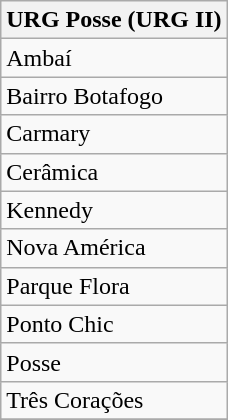<table class="wikitable" style="margin-bottom: 10px;" border="1">
<tr>
<th>URG Posse (URG II)</th>
</tr>
<tr>
<td>Ambaí</td>
</tr>
<tr>
<td>Bairro Botafogo</td>
</tr>
<tr>
<td>Carmary</td>
</tr>
<tr>
<td>Cerâmica</td>
</tr>
<tr>
<td>Kennedy</td>
</tr>
<tr>
<td>Nova América</td>
</tr>
<tr>
<td>Parque Flora</td>
</tr>
<tr>
<td>Ponto Chic</td>
</tr>
<tr>
<td>Posse</td>
</tr>
<tr>
<td>Três Corações</td>
</tr>
<tr>
</tr>
</table>
